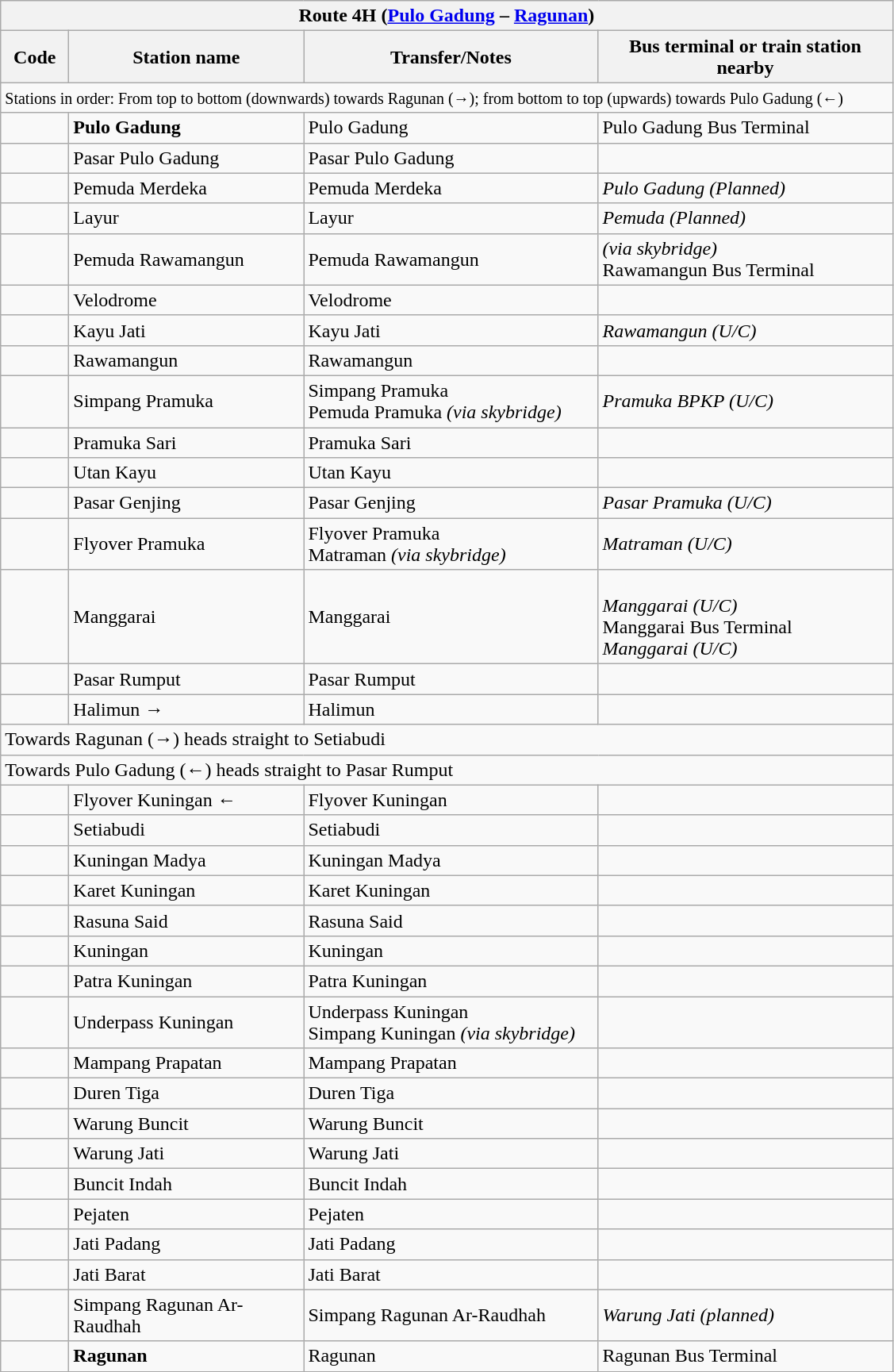<table class="wikitable" style="font-size:100%">
<tr>
<th colspan="4" align="left"> Route 4H (<a href='#'>Pulo Gadung</a> – <a href='#'>Ragunan</a>)</th>
</tr>
<tr>
<th width="50">Code</th>
<th width="190">Station name</th>
<th width="240">Transfer/Notes</th>
<th width="240">Bus terminal or train station nearby</th>
</tr>
<tr>
<td colspan="4"><small>Stations in order: From top to bottom (downwards) towards Ragunan (→); from bottom to top (upwards) towards Pulo Gadung (←)</small></td>
</tr>
<tr>
<td align="center"><strong></strong><br><strong></strong></td>
<td><strong>Pulo Gadung</strong></td>
<td>    Pulo Gadung</td>
<td> Pulo Gadung Bus Terminal</td>
</tr>
<tr>
<td align="center"><strong></strong></td>
<td>Pasar Pulo Gadung</td>
<td>  Pasar Pulo Gadung</td>
<td></td>
</tr>
<tr>
<td align="center"><strong></strong></td>
<td>Pemuda Merdeka</td>
<td>  Pemuda Merdeka</td>
<td> <em>Pulo Gadung (Planned)</em></td>
</tr>
<tr>
<td align="center"><strong></strong></td>
<td>Layur</td>
<td>  Layur</td>
<td> <em>Pemuda (Planned)</em></td>
</tr>
<tr>
<td align="center"><strong></strong></td>
<td>Pemuda Rawamangun</td>
<td>  Pemuda Rawamangun</td>
<td>  <em>(via skybridge)</em><br> Rawamangun Bus Terminal</td>
</tr>
<tr>
<td align="center"><strong></strong></td>
<td>Velodrome</td>
<td>  Velodrome</td>
<td></td>
</tr>
<tr>
<td align="center"><strong></strong></td>
<td>Kayu Jati</td>
<td>  Kayu Jati</td>
<td> <em>Rawamangun (U/C)</em></td>
</tr>
<tr>
<td align="center"><strong></strong></td>
<td>Rawamangun</td>
<td>  Rawamangun</td>
<td></td>
</tr>
<tr>
<td align="center"><strong></strong></td>
<td>Simpang Pramuka</td>
<td>  Simpang Pramuka<br>  Pemuda Pramuka <em>(via skybridge)</em></td>
<td> <em>Pramuka BPKP (U/C)</em></td>
</tr>
<tr>
<td align="center"><strong></strong></td>
<td>Pramuka Sari</td>
<td>  Pramuka Sari</td>
<td></td>
</tr>
<tr>
<td align="center"><strong></strong></td>
<td>Utan Kayu</td>
<td>  Utan Kayu</td>
<td></td>
</tr>
<tr>
<td align="center"><strong></strong></td>
<td>Pasar Genjing</td>
<td>  Pasar Genjing</td>
<td> <em>Pasar Pramuka (U/C)</em></td>
</tr>
<tr>
<td align="center"><strong></strong></td>
<td>Flyover Pramuka</td>
<td>  Flyover Pramuka<br>   Matraman <em>(via skybridge)</em></td>
<td> <em>Matraman (U/C)</em></td>
</tr>
<tr>
<td align="center"><strong></strong></td>
<td>Manggarai</td>
<td>  Manggarai</td>
<td>   <br> <em>Manggarai (U/C)</em><br> Manggarai Bus Terminal<br> <em>Manggarai (U/C)</em></td>
</tr>
<tr>
<td align="center"><strong></strong></td>
<td>Pasar Rumput</td>
<td>  Pasar Rumput</td>
<td></td>
</tr>
<tr>
<td align="center"><strong></strong><br><strong></strong></td>
<td>Halimun →</td>
<td>   Halimun</td>
<td></td>
</tr>
<tr>
<td colspan="4">Towards Ragunan (→) heads straight to Setiabudi</td>
</tr>
<tr>
<td colspan="4">Towards Pulo Gadung (←) heads straight to Pasar Rumput</td>
</tr>
<tr>
<td align="center"><strong></strong></td>
<td>Flyover Kuningan  ←</td>
<td>    Flyover Kuningan</td>
<td></td>
</tr>
<tr>
<td align="center"><strong></strong></td>
<td>Setiabudi</td>
<td>     Setiabudi</td>
<td>  </td>
</tr>
<tr>
<td align="center"><strong></strong></td>
<td>Kuningan Madya</td>
<td>     Kuningan Madya</td>
<td></td>
</tr>
<tr>
<td align="center"><strong></strong></td>
<td>Karet Kuningan</td>
<td>     Karet Kuningan</td>
<td></td>
</tr>
<tr>
<td align="center"><strong></strong></td>
<td>Rasuna Said</td>
<td>     Rasuna Said</td>
<td>  </td>
</tr>
<tr>
<td align="center"><strong></strong></td>
<td>Kuningan</td>
<td>     Kuningan</td>
<td>  </td>
</tr>
<tr>
<td align="center"><strong></strong></td>
<td>Patra Kuningan</td>
<td>     Patra Kuningan</td>
<td></td>
</tr>
<tr>
<td align="center"><strong></strong></td>
<td>Underpass Kuningan</td>
<td>    Underpass Kuningan<br>     Simpang Kuningan <em>(via skybridge)</em></td>
<td></td>
</tr>
<tr>
<td align="center"><strong></strong></td>
<td>Mampang Prapatan</td>
<td>     Mampang Prapatan</td>
<td></td>
</tr>
<tr>
<td align="center"><strong></strong></td>
<td>Duren Tiga</td>
<td>     Duren Tiga</td>
<td></td>
</tr>
<tr>
<td align="center"><strong></strong></td>
<td>Warung Buncit</td>
<td>     Warung Buncit</td>
<td></td>
</tr>
<tr>
<td align="center"><strong></strong></td>
<td>Warung Jati</td>
<td>     Warung Jati</td>
<td></td>
</tr>
<tr>
<td align="center"><strong></strong></td>
<td>Buncit Indah</td>
<td>     Buncit Indah</td>
<td></td>
</tr>
<tr>
<td align="center"><strong></strong></td>
<td>Pejaten</td>
<td>     Pejaten</td>
<td></td>
</tr>
<tr>
<td align="center"><strong></strong></td>
<td>Jati Padang</td>
<td>     Jati Padang</td>
<td></td>
</tr>
<tr>
<td align="center"><strong></strong></td>
<td>Jati Barat</td>
<td>     Jati Barat</td>
<td></td>
</tr>
<tr>
<td align="center"><strong></strong></td>
<td>Simpang Ragunan Ar-Raudhah</td>
<td>     Simpang Ragunan Ar-Raudhah</td>
<td> <em>Warung Jati (planned)</em></td>
</tr>
<tr>
<td align="center"><strong></strong></td>
<td><strong>Ragunan</strong></td>
<td>     Ragunan</td>
<td> Ragunan Bus Terminal</td>
</tr>
<tr>
</tr>
</table>
